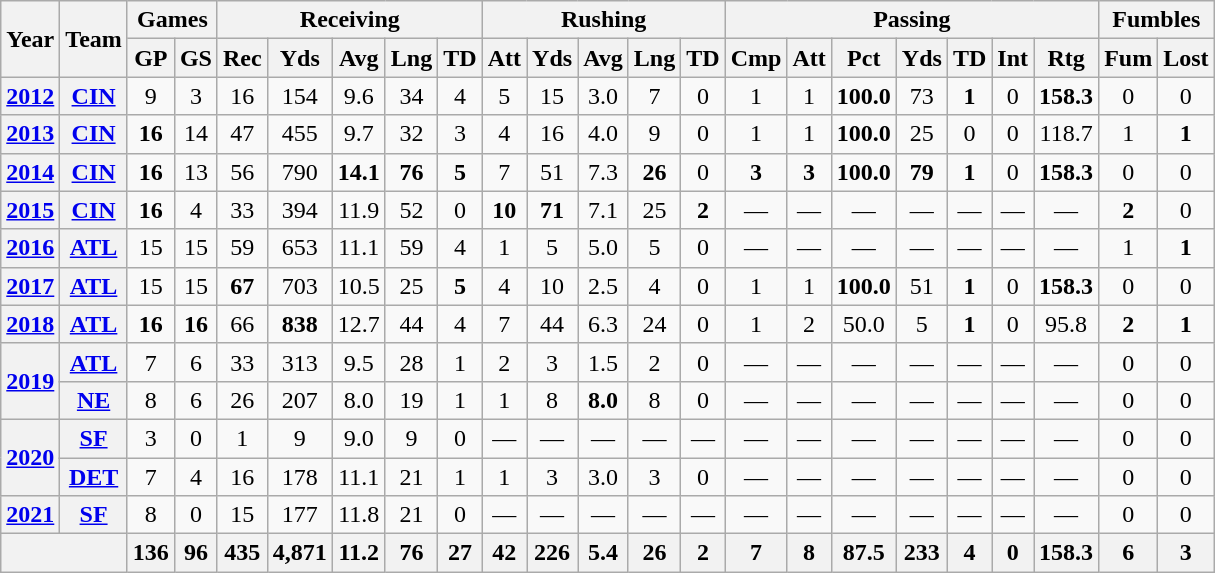<table class="wikitable" style="text-align:center;">
<tr>
<th rowspan="2">Year</th>
<th rowspan="2">Team</th>
<th colspan="2">Games</th>
<th colspan="5">Receiving</th>
<th colspan="5">Rushing</th>
<th colspan="7">Passing</th>
<th colspan="2">Fumbles</th>
</tr>
<tr>
<th>GP</th>
<th>GS</th>
<th>Rec</th>
<th>Yds</th>
<th>Avg</th>
<th>Lng</th>
<th>TD</th>
<th>Att</th>
<th>Yds</th>
<th>Avg</th>
<th>Lng</th>
<th>TD</th>
<th>Cmp</th>
<th>Att</th>
<th>Pct</th>
<th>Yds</th>
<th>TD</th>
<th>Int</th>
<th>Rtg</th>
<th>Fum</th>
<th>Lost</th>
</tr>
<tr>
<th><a href='#'>2012</a></th>
<th><a href='#'>CIN</a></th>
<td>9</td>
<td>3</td>
<td>16</td>
<td>154</td>
<td>9.6</td>
<td>34</td>
<td>4</td>
<td>5</td>
<td>15</td>
<td>3.0</td>
<td>7</td>
<td>0</td>
<td>1</td>
<td>1</td>
<td><strong>100.0</strong></td>
<td>73</td>
<td><strong>1</strong></td>
<td>0</td>
<td><strong>158.3</strong></td>
<td>0</td>
<td>0</td>
</tr>
<tr>
<th><a href='#'>2013</a></th>
<th><a href='#'>CIN</a></th>
<td><strong>16</strong></td>
<td>14</td>
<td>47</td>
<td>455</td>
<td>9.7</td>
<td>32</td>
<td>3</td>
<td>4</td>
<td>16</td>
<td>4.0</td>
<td>9</td>
<td>0</td>
<td>1</td>
<td>1</td>
<td><strong>100.0</strong></td>
<td>25</td>
<td>0</td>
<td>0</td>
<td>118.7</td>
<td>1</td>
<td><strong>1</strong></td>
</tr>
<tr>
<th><a href='#'>2014</a></th>
<th><a href='#'>CIN</a></th>
<td><strong>16</strong></td>
<td>13</td>
<td>56</td>
<td>790</td>
<td><strong>14.1</strong></td>
<td><strong>76</strong></td>
<td><strong>5</strong></td>
<td>7</td>
<td>51</td>
<td>7.3</td>
<td><strong>26</strong></td>
<td>0</td>
<td><strong>3</strong></td>
<td><strong>3</strong></td>
<td><strong>100.0</strong></td>
<td><strong>79</strong></td>
<td><strong>1</strong></td>
<td>0</td>
<td><strong>158.3</strong></td>
<td>0</td>
<td>0</td>
</tr>
<tr>
<th><a href='#'>2015</a></th>
<th><a href='#'>CIN</a></th>
<td><strong>16</strong></td>
<td>4</td>
<td>33</td>
<td>394</td>
<td>11.9</td>
<td>52</td>
<td>0</td>
<td><strong>10</strong></td>
<td><strong>71</strong></td>
<td>7.1</td>
<td>25</td>
<td><strong>2</strong></td>
<td>—</td>
<td>—</td>
<td>—</td>
<td>—</td>
<td>—</td>
<td>—</td>
<td>—</td>
<td><strong>2</strong></td>
<td>0</td>
</tr>
<tr>
<th><a href='#'>2016</a></th>
<th><a href='#'>ATL</a></th>
<td>15</td>
<td>15</td>
<td>59</td>
<td>653</td>
<td>11.1</td>
<td>59</td>
<td>4</td>
<td>1</td>
<td>5</td>
<td>5.0</td>
<td>5</td>
<td>0</td>
<td>—</td>
<td>—</td>
<td>—</td>
<td>—</td>
<td>—</td>
<td>—</td>
<td>—</td>
<td>1</td>
<td><strong>1</strong></td>
</tr>
<tr>
<th><a href='#'>2017</a></th>
<th><a href='#'>ATL</a></th>
<td>15</td>
<td>15</td>
<td><strong>67</strong></td>
<td>703</td>
<td>10.5</td>
<td>25</td>
<td><strong>5</strong></td>
<td>4</td>
<td>10</td>
<td>2.5</td>
<td>4</td>
<td>0</td>
<td>1</td>
<td>1</td>
<td><strong>100.0</strong></td>
<td>51</td>
<td><strong>1</strong></td>
<td>0</td>
<td><strong>158.3</strong></td>
<td>0</td>
<td>0</td>
</tr>
<tr>
<th><a href='#'>2018</a></th>
<th><a href='#'>ATL</a></th>
<td><strong>16</strong></td>
<td><strong>16</strong></td>
<td>66</td>
<td><strong>838</strong></td>
<td>12.7</td>
<td>44</td>
<td>4</td>
<td>7</td>
<td>44</td>
<td>6.3</td>
<td>24</td>
<td>0</td>
<td>1</td>
<td>2</td>
<td>50.0</td>
<td>5</td>
<td><strong>1</strong></td>
<td>0</td>
<td>95.8</td>
<td><strong>2</strong></td>
<td><strong>1</strong></td>
</tr>
<tr>
<th rowspan="2"><a href='#'>2019</a></th>
<th><a href='#'>ATL</a></th>
<td>7</td>
<td>6</td>
<td>33</td>
<td>313</td>
<td>9.5</td>
<td>28</td>
<td>1</td>
<td>2</td>
<td>3</td>
<td>1.5</td>
<td>2</td>
<td>0</td>
<td>—</td>
<td>—</td>
<td>—</td>
<td>—</td>
<td>—</td>
<td>—</td>
<td>—</td>
<td>0</td>
<td>0</td>
</tr>
<tr>
<th><a href='#'>NE</a></th>
<td>8</td>
<td>6</td>
<td>26</td>
<td>207</td>
<td>8.0</td>
<td>19</td>
<td>1</td>
<td>1</td>
<td>8</td>
<td><strong>8.0</strong></td>
<td>8</td>
<td>0</td>
<td>—</td>
<td>—</td>
<td>—</td>
<td>—</td>
<td>—</td>
<td>—</td>
<td>—</td>
<td>0</td>
<td>0</td>
</tr>
<tr>
<th rowspan="2"><a href='#'>2020</a></th>
<th><a href='#'>SF</a></th>
<td>3</td>
<td>0</td>
<td>1</td>
<td>9</td>
<td>9.0</td>
<td>9</td>
<td>0</td>
<td>—</td>
<td>—</td>
<td>—</td>
<td>—</td>
<td>—</td>
<td>—</td>
<td>—</td>
<td>—</td>
<td>—</td>
<td>—</td>
<td>—</td>
<td>—</td>
<td>0</td>
<td>0</td>
</tr>
<tr>
<th><a href='#'>DET</a></th>
<td>7</td>
<td>4</td>
<td>16</td>
<td>178</td>
<td>11.1</td>
<td>21</td>
<td>1</td>
<td>1</td>
<td>3</td>
<td>3.0</td>
<td>3</td>
<td>0</td>
<td>—</td>
<td>—</td>
<td>—</td>
<td>—</td>
<td>—</td>
<td>—</td>
<td>—</td>
<td>0</td>
<td>0</td>
</tr>
<tr>
<th><a href='#'>2021</a></th>
<th><a href='#'>SF</a></th>
<td>8</td>
<td>0</td>
<td>15</td>
<td>177</td>
<td>11.8</td>
<td>21</td>
<td>0</td>
<td>—</td>
<td>—</td>
<td>—</td>
<td>—</td>
<td>—</td>
<td>—</td>
<td>—</td>
<td>—</td>
<td>—</td>
<td>—</td>
<td>—</td>
<td>—</td>
<td>0</td>
<td>0</td>
</tr>
<tr>
<th colspan="2"></th>
<th>136</th>
<th>96</th>
<th>435</th>
<th>4,871</th>
<th>11.2</th>
<th>76</th>
<th>27</th>
<th>42</th>
<th>226</th>
<th>5.4</th>
<th>26</th>
<th>2</th>
<th>7</th>
<th>8</th>
<th>87.5</th>
<th>233</th>
<th>4</th>
<th>0</th>
<th>158.3</th>
<th>6</th>
<th>3</th>
</tr>
</table>
